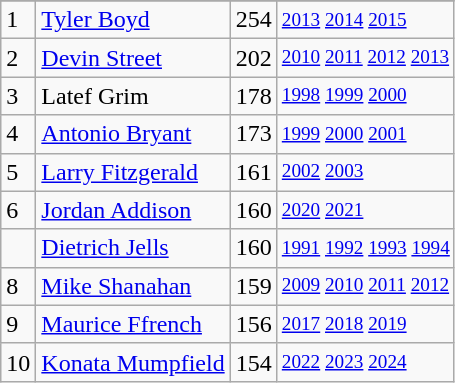<table class="wikitable">
<tr>
</tr>
<tr>
<td>1</td>
<td><a href='#'>Tyler Boyd</a></td>
<td>254</td>
<td style="font-size:80%;"><a href='#'>2013</a> <a href='#'>2014</a> <a href='#'>2015</a></td>
</tr>
<tr>
<td>2</td>
<td><a href='#'>Devin Street</a></td>
<td>202</td>
<td style="font-size:80%;"><a href='#'>2010</a> <a href='#'>2011</a> <a href='#'>2012</a> <a href='#'>2013</a></td>
</tr>
<tr>
<td>3</td>
<td>Latef Grim</td>
<td>178</td>
<td style="font-size:80%;"><a href='#'>1998</a> <a href='#'>1999</a> <a href='#'>2000</a></td>
</tr>
<tr>
<td>4</td>
<td><a href='#'>Antonio Bryant</a></td>
<td>173</td>
<td style="font-size:80%;"><a href='#'>1999</a> <a href='#'>2000</a> <a href='#'>2001</a></td>
</tr>
<tr>
<td>5</td>
<td><a href='#'>Larry Fitzgerald</a></td>
<td>161</td>
<td style="font-size:80%;"><a href='#'>2002</a> <a href='#'>2003</a></td>
</tr>
<tr>
<td>6</td>
<td><a href='#'>Jordan Addison</a></td>
<td>160</td>
<td style="font-size:80%;"><a href='#'>2020</a> <a href='#'>2021</a></td>
</tr>
<tr>
<td></td>
<td><a href='#'>Dietrich Jells</a></td>
<td>160</td>
<td style="font-size:80%;"><a href='#'>1991</a> <a href='#'>1992</a> <a href='#'>1993</a> <a href='#'>1994</a></td>
</tr>
<tr>
<td>8</td>
<td><a href='#'>Mike Shanahan</a></td>
<td>159</td>
<td style="font-size:80%;"><a href='#'>2009</a> <a href='#'>2010</a> <a href='#'>2011</a> <a href='#'>2012</a></td>
</tr>
<tr>
<td>9</td>
<td><a href='#'>Maurice Ffrench</a></td>
<td>156</td>
<td style="font-size:80%;"><a href='#'>2017</a> <a href='#'>2018</a> <a href='#'>2019</a></td>
</tr>
<tr>
<td>10</td>
<td><a href='#'>Konata Mumpfield</a></td>
<td>154</td>
<td style="font-size:80%;"><a href='#'>2022</a> <a href='#'>2023</a> <a href='#'>2024</a></td>
</tr>
</table>
